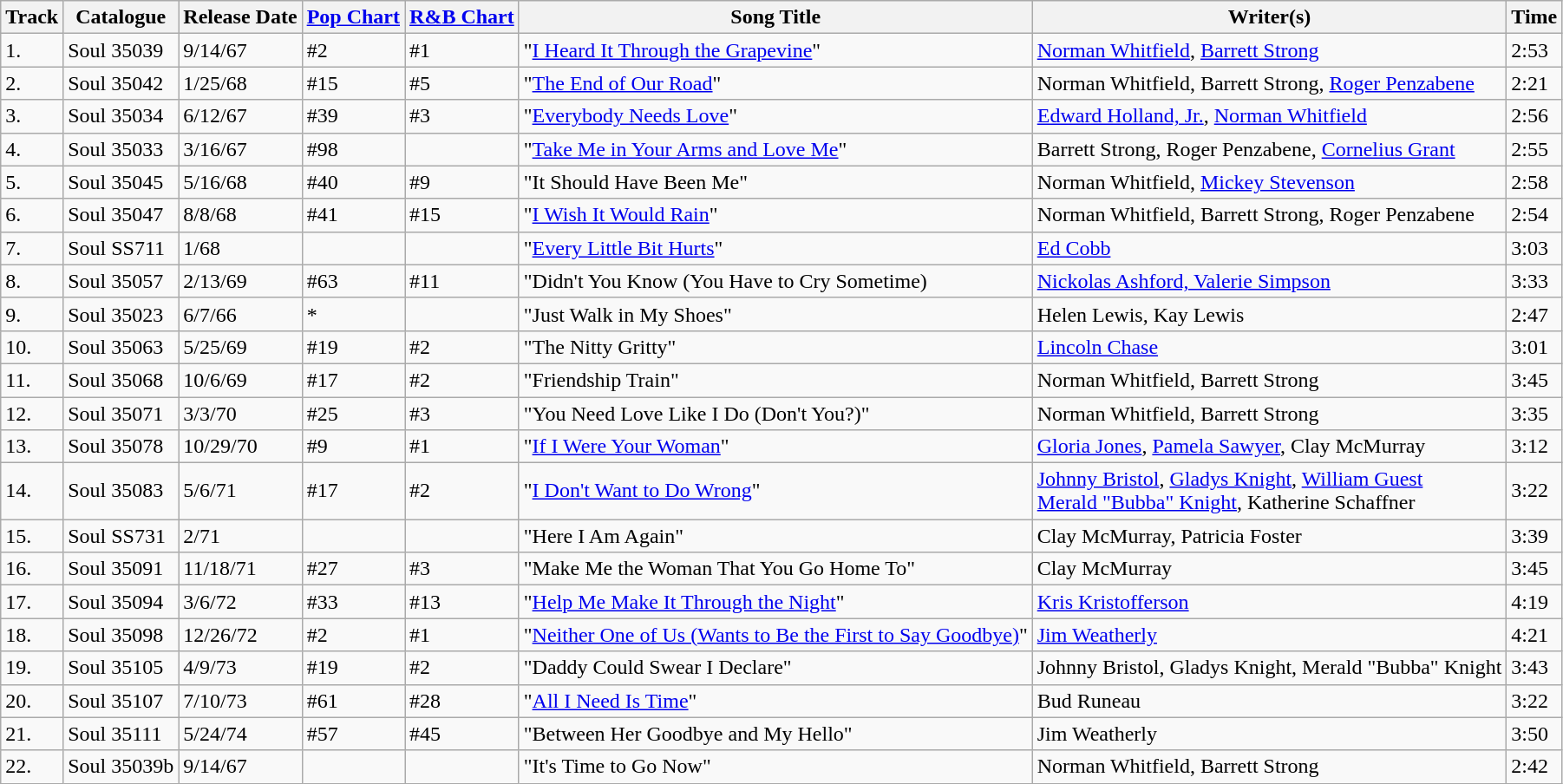<table class="wikitable">
<tr>
<th>Track</th>
<th>Catalogue</th>
<th>Release Date</th>
<th><a href='#'>Pop Chart</a></th>
<th><a href='#'>R&B Chart</a></th>
<th>Song Title</th>
<th>Writer(s)</th>
<th>Time</th>
</tr>
<tr>
<td>1.</td>
<td>Soul 35039</td>
<td>9/14/67</td>
<td>#2</td>
<td>#1</td>
<td>"<a href='#'>I Heard It Through the Grapevine</a>"</td>
<td><a href='#'>Norman Whitfield</a>, <a href='#'>Barrett Strong</a></td>
<td>2:53</td>
</tr>
<tr>
<td>2.</td>
<td>Soul 35042</td>
<td>1/25/68</td>
<td>#15</td>
<td>#5</td>
<td>"<a href='#'>The End of Our Road</a>"</td>
<td>Norman Whitfield, Barrett Strong, <a href='#'>Roger Penzabene</a></td>
<td>2:21</td>
</tr>
<tr>
<td>3.</td>
<td>Soul 35034</td>
<td>6/12/67</td>
<td>#39</td>
<td>#3</td>
<td>"<a href='#'>Everybody Needs Love</a>"</td>
<td><a href='#'>Edward Holland, Jr.</a>, <a href='#'>Norman Whitfield</a></td>
<td>2:56</td>
</tr>
<tr>
<td>4.</td>
<td>Soul 35033</td>
<td>3/16/67</td>
<td>#98</td>
<td></td>
<td>"<a href='#'>Take Me in Your Arms and Love Me</a>"</td>
<td>Barrett Strong, Roger Penzabene, <a href='#'>Cornelius Grant</a></td>
<td>2:55</td>
</tr>
<tr>
<td>5.</td>
<td>Soul 35045</td>
<td>5/16/68</td>
<td>#40</td>
<td>#9</td>
<td>"It Should Have Been Me"</td>
<td>Norman Whitfield, <a href='#'>Mickey Stevenson</a></td>
<td>2:58</td>
</tr>
<tr>
<td>6.</td>
<td>Soul 35047</td>
<td>8/8/68</td>
<td>#41</td>
<td>#15</td>
<td>"<a href='#'>I Wish It Would Rain</a>"</td>
<td>Norman Whitfield, Barrett Strong, Roger Penzabene</td>
<td>2:54</td>
</tr>
<tr>
<td>7.</td>
<td>Soul SS711</td>
<td>1/68</td>
<td></td>
<td></td>
<td>"<a href='#'>Every Little Bit Hurts</a>"</td>
<td><a href='#'>Ed Cobb</a></td>
<td>3:03</td>
</tr>
<tr>
<td>8.</td>
<td>Soul 35057</td>
<td>2/13/69</td>
<td>#63</td>
<td>#11</td>
<td>"Didn't You Know (You Have to Cry Sometime)</td>
<td><a href='#'>Nickolas Ashford, Valerie Simpson</a></td>
<td>3:33</td>
</tr>
<tr>
<td>9.</td>
<td>Soul 35023</td>
<td>6/7/66</td>
<td>*</td>
<td></td>
<td>"Just Walk in My Shoes"</td>
<td>Helen Lewis, Kay Lewis</td>
<td>2:47</td>
</tr>
<tr>
<td>10.</td>
<td>Soul 35063</td>
<td>5/25/69</td>
<td>#19</td>
<td>#2</td>
<td>"The Nitty Gritty"</td>
<td><a href='#'>Lincoln Chase</a></td>
<td>3:01</td>
</tr>
<tr>
<td>11.</td>
<td>Soul 35068</td>
<td>10/6/69</td>
<td>#17</td>
<td>#2</td>
<td>"Friendship Train"</td>
<td>Norman Whitfield, Barrett Strong</td>
<td>3:45</td>
</tr>
<tr>
<td>12.</td>
<td>Soul 35071</td>
<td>3/3/70</td>
<td>#25</td>
<td>#3</td>
<td>"You Need Love Like I Do (Don't You?)"</td>
<td>Norman Whitfield, Barrett Strong</td>
<td>3:35</td>
</tr>
<tr>
<td>13.</td>
<td>Soul 35078</td>
<td>10/29/70</td>
<td>#9</td>
<td>#1</td>
<td>"<a href='#'>If I Were Your Woman</a>"</td>
<td><a href='#'>Gloria Jones</a>, <a href='#'>Pamela Sawyer</a>, Clay McMurray</td>
<td>3:12</td>
</tr>
<tr>
<td>14.</td>
<td>Soul 35083</td>
<td>5/6/71</td>
<td>#17</td>
<td>#2</td>
<td>"<a href='#'>I Don't Want to Do Wrong</a>"</td>
<td><a href='#'>Johnny Bristol</a>, <a href='#'>Gladys Knight</a>, <a href='#'>William Guest</a><br><a href='#'>Merald "Bubba" Knight</a>, Katherine Schaffner</td>
<td>3:22</td>
</tr>
<tr>
<td>15.</td>
<td>Soul SS731</td>
<td>2/71</td>
<td></td>
<td></td>
<td>"Here I Am Again"</td>
<td>Clay McMurray, Patricia Foster</td>
<td>3:39</td>
</tr>
<tr>
<td>16.</td>
<td>Soul 35091</td>
<td>11/18/71</td>
<td>#27</td>
<td>#3</td>
<td>"Make Me the Woman That You Go Home To"</td>
<td>Clay McMurray</td>
<td>3:45</td>
</tr>
<tr>
<td>17.</td>
<td>Soul 35094</td>
<td>3/6/72</td>
<td>#33</td>
<td>#13</td>
<td>"<a href='#'>Help Me Make It Through the Night</a>"</td>
<td><a href='#'>Kris Kristofferson</a></td>
<td>4:19</td>
</tr>
<tr>
<td>18.</td>
<td>Soul 35098</td>
<td>12/26/72</td>
<td>#2</td>
<td>#1</td>
<td>"<a href='#'>Neither One of Us (Wants to Be the First to Say Goodbye)</a>"</td>
<td><a href='#'>Jim Weatherly</a></td>
<td>4:21</td>
</tr>
<tr>
<td>19.</td>
<td>Soul 35105</td>
<td>4/9/73</td>
<td>#19</td>
<td>#2</td>
<td>"Daddy Could Swear I Declare"</td>
<td>Johnny Bristol, Gladys Knight, Merald "Bubba" Knight</td>
<td>3:43</td>
</tr>
<tr>
<td>20.</td>
<td>Soul 35107</td>
<td>7/10/73</td>
<td>#61</td>
<td>#28</td>
<td>"<a href='#'>All I Need Is Time</a>"</td>
<td>Bud Runeau</td>
<td>3:22</td>
</tr>
<tr>
<td>21.</td>
<td>Soul 35111</td>
<td>5/24/74</td>
<td>#57</td>
<td>#45</td>
<td>"Between Her Goodbye and My Hello"</td>
<td>Jim Weatherly</td>
<td>3:50</td>
</tr>
<tr>
<td>22.</td>
<td>Soul 35039b</td>
<td>9/14/67</td>
<td></td>
<td></td>
<td>"It's Time to Go Now"</td>
<td>Norman Whitfield, Barrett Strong</td>
<td>2:42</td>
</tr>
</table>
